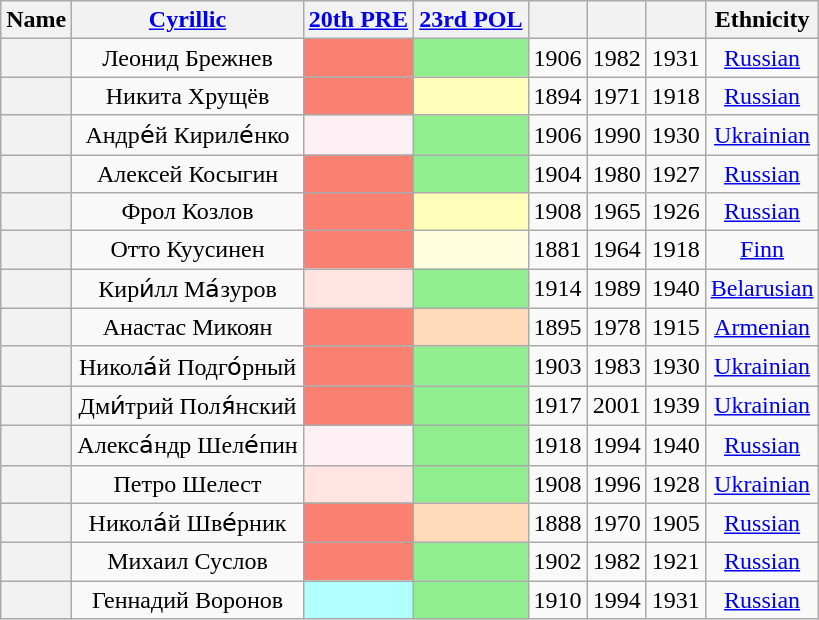<table class="wikitable sortable" style=text-align:center>
<tr>
<th scope="col">Name</th>
<th scope="col" class="unsortable"><a href='#'>Cyrillic</a></th>
<th scope="col"><a href='#'>20th PRE</a></th>
<th scope="col"><a href='#'>23rd POL</a></th>
<th scope="col"></th>
<th scope="col"></th>
<th scope="col"></th>
<th scope="col">Ethnicity</th>
</tr>
<tr>
<th align="center" scope="row" style="font-weight:normal;"></th>
<td>Леонид Брежнев</td>
<td bgcolor = Salmon></td>
<td bgcolor = LightGreen></td>
<td>1906</td>
<td>1982</td>
<td>1931</td>
<td><a href='#'>Russian</a></td>
</tr>
<tr>
<th align="center" scope="row" style="font-weight:normal;"></th>
<td>Никита Хрущёв</td>
<td bgcolor = Salmon></td>
<td bgcolor = ffffbb></td>
<td>1894</td>
<td>1971</td>
<td>1918</td>
<td><a href='#'>Russian</a></td>
</tr>
<tr>
<th align="center" scope="row" style="font-weight:normal;"></th>
<td>Андре́й Кириле́нко</td>
<td bgcolor = LavenderBlush></td>
<td bgcolor = LightGreen></td>
<td>1906</td>
<td>1990</td>
<td>1930</td>
<td><a href='#'>Ukrainian</a></td>
</tr>
<tr>
<th align="center" scope="row" style="font-weight:normal;"></th>
<td>Алексей Косыгин</td>
<td bgcolor = Salmon></td>
<td bgcolor = LightGreen></td>
<td>1904</td>
<td>1980</td>
<td>1927</td>
<td><a href='#'>Russian</a></td>
</tr>
<tr>
<th align="center" scope="row" style="font-weight:normal;"></th>
<td>Фрол Козлов</td>
<td bgcolor = Salmon></td>
<td bgcolor = ffffbb></td>
<td>1908</td>
<td>1965</td>
<td>1926</td>
<td><a href='#'>Russian</a></td>
</tr>
<tr>
<th align="center" scope="row" style="font-weight:normal;"></th>
<td>Отто Куусинен</td>
<td bgcolor = Salmon></td>
<td bgcolor = LightYellow></td>
<td>1881</td>
<td>1964</td>
<td>1918</td>
<td><a href='#'>Finn</a></td>
</tr>
<tr>
<th align="center" scope="row" style="font-weight:normal;"></th>
<td>Кири́лл Ма́зуров</td>
<td bgcolor = MistyRose></td>
<td bgcolor = LightGreen></td>
<td>1914</td>
<td>1989</td>
<td>1940</td>
<td><a href='#'>Belarusian</a></td>
</tr>
<tr>
<th align="center" scope="row" style="font-weight:normal;"></th>
<td>Анастас Микоян</td>
<td bgcolor = Salmon></td>
<td bgcolor = PeachPuff></td>
<td>1895</td>
<td>1978</td>
<td>1915</td>
<td><a href='#'>Armenian</a></td>
</tr>
<tr>
<th align="center" scope="row" style="font-weight:normal;"></th>
<td>Никола́й Подго́рный</td>
<td bgcolor = Salmon></td>
<td bgcolor = LightGreen></td>
<td>1903</td>
<td>1983</td>
<td>1930</td>
<td><a href='#'>Ukrainian</a></td>
</tr>
<tr>
<th align="center" scope="row" style="font-weight:normal;"></th>
<td>Дми́трий Поля́нский</td>
<td bgcolor = Salmon></td>
<td bgcolor = LightGreen></td>
<td>1917</td>
<td>2001</td>
<td>1939</td>
<td><a href='#'>Ukrainian</a></td>
</tr>
<tr>
<th align="center" scope="row" style="font-weight:normal;"></th>
<td>Алекса́ндр Шеле́пин</td>
<td bgcolor = LavenderBlush></td>
<td bgcolor = LightGreen></td>
<td>1918</td>
<td>1994</td>
<td>1940</td>
<td><a href='#'>Russian</a></td>
</tr>
<tr>
<th align="center" scope="row" style="font-weight:normal;"></th>
<td>Петро Шелест</td>
<td bgcolor = MistyRose></td>
<td bgcolor = LightGreen></td>
<td>1908</td>
<td>1996</td>
<td>1928</td>
<td><a href='#'>Ukrainian</a></td>
</tr>
<tr>
<th align="center" scope="row" style="font-weight:normal;"></th>
<td>Никола́й Шве́рник</td>
<td bgcolor = Salmon></td>
<td bgcolor = PeachPuff></td>
<td>1888</td>
<td>1970</td>
<td>1905</td>
<td><a href='#'>Russian</a></td>
</tr>
<tr>
<th align="center" scope="row" style="font-weight:normal;"></th>
<td>Михаил Суслов</td>
<td bgcolor = Salmon></td>
<td bgcolor = LightGreen></td>
<td>1902</td>
<td>1982</td>
<td>1921</td>
<td><a href='#'>Russian</a></td>
</tr>
<tr>
<th align="center" scope="row" style="font-weight:normal;"></th>
<td>Геннадий Воронов</td>
<td bgcolor = #B2FFFF></td>
<td bgcolor = LightGreen></td>
<td>1910</td>
<td>1994</td>
<td>1931</td>
<td><a href='#'>Russian</a></td>
</tr>
</table>
